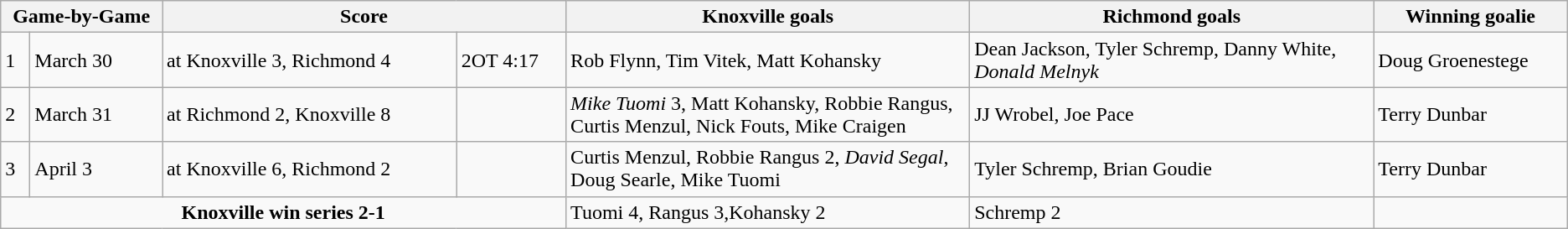<table class="wikitable">
<tr>
<th width=10% colspan=2>Game-by-Game</th>
<th width=25% colspan=2>Score</th>
<th width=25%>Knoxville goals</th>
<th width=25%>Richmond goals</th>
<th width=12%>Winning goalie</th>
</tr>
<tr>
<td>1</td>
<td>March 30</td>
<td>at Knoxville 3, Richmond 4</td>
<td>2OT 4:17</td>
<td>Rob Flynn, Tim Vitek, Matt Kohansky</td>
<td>Dean Jackson, Tyler Schremp, Danny White, <em>Donald Melnyk</em></td>
<td>Doug Groenestege</td>
</tr>
<tr>
<td>2</td>
<td>March 31</td>
<td>at Richmond 2, Knoxville 8</td>
<td></td>
<td><em>Mike Tuomi</em> 3, Matt Kohansky, Robbie Rangus, Curtis Menzul, Nick Fouts, Mike Craigen</td>
<td>JJ Wrobel, Joe Pace</td>
<td>Terry Dunbar</td>
</tr>
<tr>
<td>3</td>
<td>April 3</td>
<td>at Knoxville 6, Richmond 2</td>
<td></td>
<td>Curtis Menzul, Robbie Rangus 2, <em>David Segal</em>, Doug Searle, Mike Tuomi</td>
<td>Tyler Schremp, Brian Goudie</td>
<td>Terry Dunbar</td>
</tr>
<tr>
<td colspan=4 align="center"><strong>Knoxville win series 2-1</strong></td>
<td>Tuomi 4, Rangus 3,Kohansky 2</td>
<td>Schremp 2</td>
</tr>
</table>
